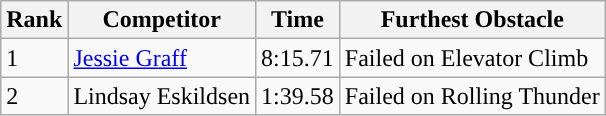<table class="wikitable sortable mw-collapsible">
<tr>
<th>Rank</th>
<th>Competitor</th>
<th>Time</th>
<th>Furthest Obstacle</th>
</tr>
<tr>
<td>1</td>
<td><a href='#'>Jessie Graff</a></td>
<td>8:15.71</td>
<td>Failed on Elevator Climb</td>
</tr>
<tr>
<td>2</td>
<td>Lindsay Eskildsen</td>
<td>1:39.58</td>
<td>Failed on Rolling Thunder</td>
</tr>
</table>
